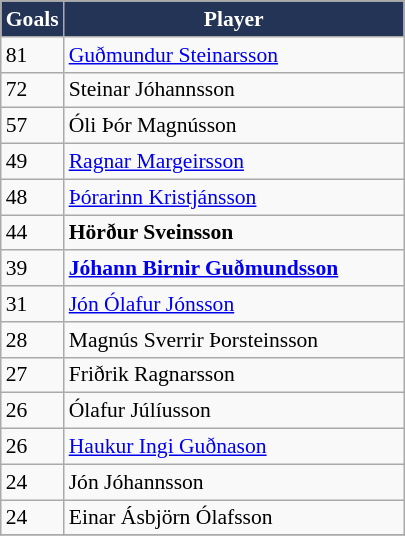<table class="wikitable"  style="text-align:left; font-size:90%; ">
<tr>
</tr>
<tr>
<th style="background:#243456; color:#FFFFFF; width:30px;">Goals</th>
<th style="background:#243456; color:#FFFFFF; width:220px;">Player</th>
</tr>
<tr>
<td>81</td>
<td> <a href='#'>Guðmundur Steinarsson</a></td>
</tr>
<tr>
<td>72</td>
<td> Steinar Jóhannsson</td>
</tr>
<tr>
<td>57</td>
<td> Óli Þór Magnússon</td>
</tr>
<tr>
<td>49</td>
<td> <a href='#'>Ragnar Margeirsson</a></td>
</tr>
<tr>
<td>48</td>
<td> <a href='#'>Þórarinn Kristjánsson</a></td>
</tr>
<tr>
<td>44</td>
<td> <strong>Hörður Sveinsson</strong></td>
</tr>
<tr>
<td>39</td>
<td> <strong><a href='#'>Jóhann Birnir Guðmundsson</a></strong></td>
</tr>
<tr>
<td>31</td>
<td> <a href='#'>Jón Ólafur Jónsson</a></td>
</tr>
<tr>
<td>28</td>
<td> Magnús Sverrir Þorsteinsson</td>
</tr>
<tr>
<td>27</td>
<td> Friðrik Ragnarsson</td>
</tr>
<tr>
<td>26</td>
<td> Ólafur Júlíusson</td>
</tr>
<tr>
<td>26</td>
<td> <a href='#'>Haukur Ingi Guðnason</a></td>
</tr>
<tr>
<td>24</td>
<td> Jón Jóhannsson</td>
</tr>
<tr>
<td>24</td>
<td> Einar Ásbjörn Ólafsson</td>
</tr>
<tr>
</tr>
</table>
